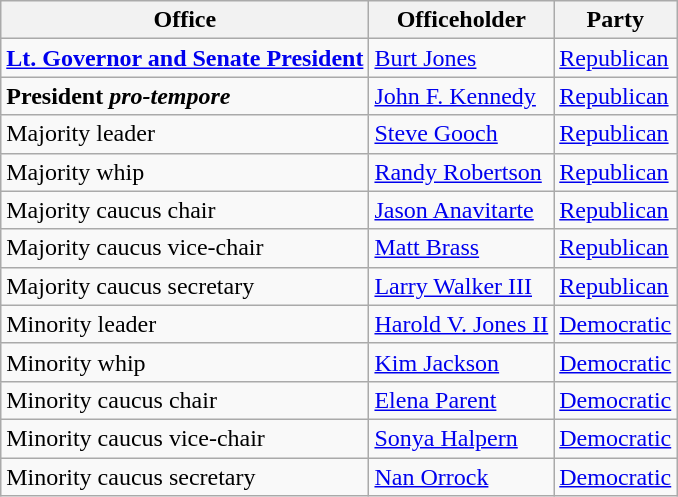<table class="wikitable">
<tr>
<th>Office</th>
<th>Officeholder</th>
<th>Party</th>
</tr>
<tr>
<td><strong><a href='#'>Lt. Governor and Senate President</a></strong></td>
<td><a href='#'>Burt Jones</a></td>
<td><a href='#'>Republican</a></td>
</tr>
<tr>
<td><strong>President <em>pro-tempore<strong><em></td>
<td><a href='#'>John F. Kennedy</a></td>
<td><a href='#'>Republican</a></td>
</tr>
<tr>
<td></strong>Majority leader<strong></td>
<td><a href='#'>Steve Gooch</a></td>
<td><a href='#'>Republican</a></td>
</tr>
<tr>
<td></strong>Majority whip<strong></td>
<td><a href='#'>Randy Robertson</a></td>
<td><a href='#'>Republican</a></td>
</tr>
<tr>
<td></strong>Majority caucus chair<strong></td>
<td><a href='#'>Jason Anavitarte</a></td>
<td><a href='#'>Republican</a></td>
</tr>
<tr>
<td></strong>Majority caucus vice-chair<strong></td>
<td><a href='#'>Matt Brass</a></td>
<td><a href='#'>Republican</a></td>
</tr>
<tr>
<td></strong>Majority caucus secretary<strong></td>
<td><a href='#'>Larry Walker III</a></td>
<td><a href='#'>Republican</a></td>
</tr>
<tr>
<td></strong>Minority leader<strong></td>
<td><a href='#'>Harold V. Jones II</a></td>
<td><a href='#'>Democratic</a></td>
</tr>
<tr>
<td></strong>Minority whip<strong></td>
<td><a href='#'>Kim Jackson</a></td>
<td><a href='#'>Democratic</a></td>
</tr>
<tr>
<td></strong>Minority caucus chair<strong></td>
<td><a href='#'>Elena Parent</a></td>
<td><a href='#'>Democratic</a></td>
</tr>
<tr>
<td></strong>Minority caucus vice-chair<strong></td>
<td><a href='#'>Sonya Halpern</a></td>
<td><a href='#'>Democratic</a></td>
</tr>
<tr>
<td></strong>Minority caucus secretary<strong></td>
<td><a href='#'>Nan Orrock</a></td>
<td><a href='#'>Democratic</a></td>
</tr>
</table>
